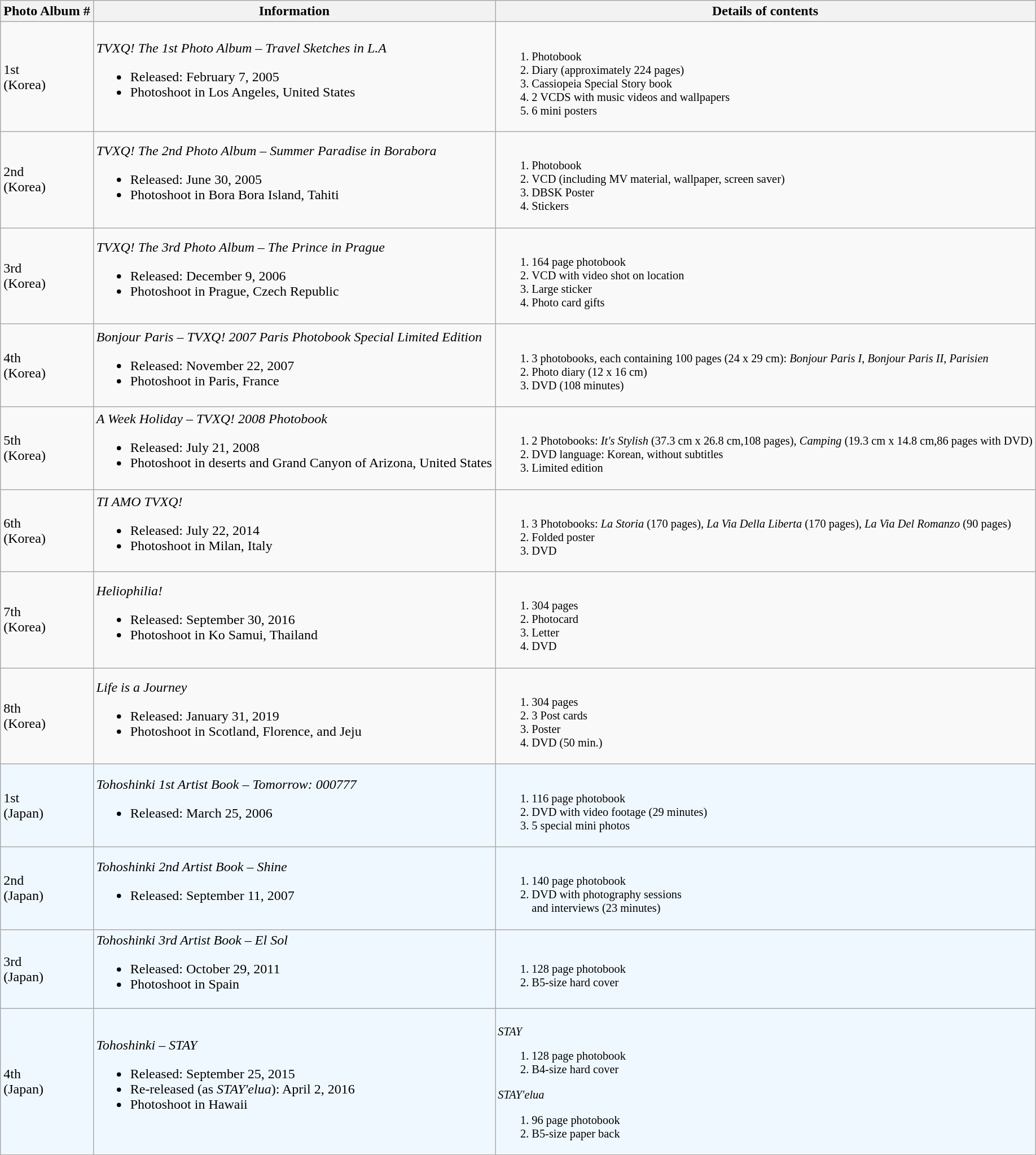<table class="wikitable">
<tr>
<th>Photo Album #</th>
<th>Information</th>
<th>Details of contents</th>
</tr>
<tr>
<td>1st <br>(Korea)</td>
<td><em>TVXQ! The 1st Photo Album – Travel Sketches in L.A</em><br><ul><li>Released: February 7, 2005</li><li>Photoshoot in Los Angeles, United States</li></ul></td>
<td style="font-size: 85%;"><br><ol><li>Photobook</li><li>Diary (approximately 224 pages)</li><li>Cassiopeia Special Story book</li><li>2 VCDS with music videos and wallpapers</li><li>6 mini posters</li></ol></td>
</tr>
<tr>
<td>2nd <br>(Korea)</td>
<td><em>TVXQ! The 2nd Photo Album – Summer Paradise in Borabora</em><br><ul><li>Released: June 30, 2005</li><li>Photoshoot in Bora Bora Island, Tahiti</li></ul></td>
<td style="font-size: 85%;"><br><ol><li>Photobook</li><li>VCD (including MV material, wallpaper, screen saver)</li><li>DBSK Poster</li><li>Stickers</li></ol></td>
</tr>
<tr>
<td>3rd <br>(Korea)</td>
<td><em>TVXQ! The 3rd Photo Album – The Prince in Prague</em><br><ul><li>Released: December 9, 2006</li><li>Photoshoot in Prague, Czech Republic</li></ul></td>
<td style="font-size: 85%;"><br><ol><li>164 page photobook</li><li>VCD with video shot on location</li><li>Large sticker</li><li>Photo card gifts</li></ol></td>
</tr>
<tr>
<td>4th <br>(Korea)</td>
<td><em>Bonjour Paris – TVXQ! 2007 Paris Photobook Special Limited Edition</em><br><ul><li>Released: November 22, 2007</li><li>Photoshoot in Paris, France</li></ul></td>
<td style="font-size: 85%;"><br><ol><li>3 photobooks, each containing 100 pages (24 x 29 cm): <em>Bonjour Paris I</em>, <em>Bonjour Paris II</em>, <em>Parisien</em></li><li>Photo diary (12 x 16 cm)</li><li>DVD (108 minutes)</li></ol></td>
</tr>
<tr>
<td>5th <br>(Korea)</td>
<td><em>A Week Holiday – TVXQ! 2008 Photobook</em><br><ul><li>Released: July 21, 2008</li><li>Photoshoot in deserts and Grand Canyon of Arizona, United States</li></ul></td>
<td style="font-size: 85%;"><br><ol><li>2 Photobooks: <em>It's Stylish</em> (37.3 cm x 26.8 cm,108 pages), <em>Camping</em> (19.3 cm x 14.8 cm,86 pages with DVD)</li><li>DVD language: Korean, without subtitles</li><li>Limited edition</li></ol></td>
</tr>
<tr>
<td>6th <br> (Korea)</td>
<td><em>TI AMO TVXQ!</em><br><ul><li>Released: July 22, 2014</li><li>Photoshoot in Milan, Italy</li></ul></td>
<td style="font-size: 85%;"><br><ol><li>3 Photobooks: <em>La Storia</em> (170 pages), <em>La Via Della Liberta</em> (170 pages), <em>La Via Del Romanzo</em> (90 pages)</li><li>Folded poster</li><li>DVD</li></ol></td>
</tr>
<tr>
<td>7th <br> (Korea)</td>
<td><em>Heliophilia!</em><br><ul><li>Released: September 30, 2016</li><li>Photoshoot in Ko Samui, Thailand</li></ul></td>
<td style="font-size: 85%;"><br><ol><li>304 pages</li><li>Photocard</li><li>Letter</li><li>DVD</li></ol></td>
</tr>
<tr>
<td>8th <br> (Korea)</td>
<td><em>Life is a Journey</em><br><ul><li>Released: January 31, 2019</li><li>Photoshoot in Scotland, Florence, and Jeju</li></ul></td>
<td style="font-size: 85%;"><br><ol><li>304 pages</li><li>3 Post cards</li><li>Poster</li><li>DVD (50 min.)</li></ol></td>
</tr>
<tr bgcolor="#F0F8FF">
<td>1st <br>(Japan)</td>
<td><em>Tohoshinki 1st Artist Book – Tomorrow: 000777</em><br><ul><li>Released: March 25, 2006</li></ul></td>
<td style="font-size: 85%;"><br><ol><li>116 page photobook</li><li>DVD with video footage (29 minutes)</li><li>5 special mini photos</li></ol></td>
</tr>
<tr bgcolor="#F0F8FF">
<td>2nd <br>(Japan)</td>
<td><em>Tohoshinki 2nd Artist Book – Shine</em><br><ul><li>Released: September 11, 2007</li></ul></td>
<td style="font-size: 85%;"><br><ol><li>140 page photobook</li><li>DVD with photography sessions <br>and interviews (23 minutes)</li></ol></td>
</tr>
<tr bgcolor="#F0F8FF">
<td>3rd <br>(Japan)</td>
<td><em>Tohoshinki 3rd Artist Book – El Sol</em><br><ul><li>Released: October 29, 2011</li><li>Photoshoot in Spain</li></ul></td>
<td style="font-size: 85%;"><br><ol><li>128 page photobook</li><li>B5-size hard cover</li></ol></td>
</tr>
<tr bgcolor="#F0F8FF">
<td>4th <br>(Japan)</td>
<td><em>Tohoshinki – STAY</em><br><ul><li>Released: September 25, 2015</li><li>Re-released (as <em>STAY'elua</em>): April 2, 2016</li><li>Photoshoot in Hawaii</li></ul></td>
<td style="font-size: 85%;"><br><em>STAY</em><ol><li>128 page photobook</li><li>B4-size hard cover</li></ol><em>STAY'elua</em><ol><li>96 page photobook</li><li>B5-size paper back</li></ol></td>
</tr>
</table>
